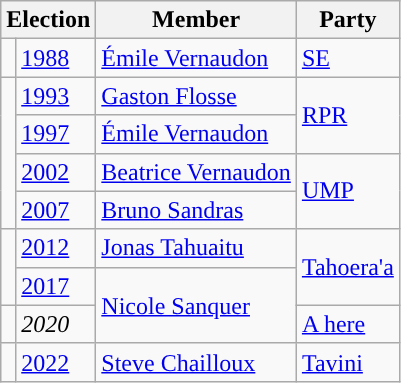<table class="wikitable">
<tr>
<th colspan="2">Election</th>
<th>Member</th>
<th>Party</th>
</tr>
<tr>
<td style="color:inherit;background-color: "></td>
<td><a href='#'>1988</a></td>
<td><a href='#'>Émile Vernaudon</a></td>
<td><a href='#'>SE</a></td>
</tr>
<tr>
<td rowspan="4" style="background-color: "></td>
<td><a href='#'>1993</a></td>
<td><a href='#'>Gaston Flosse</a></td>
<td rowspan="2"><a href='#'>RPR</a></td>
</tr>
<tr>
<td><a href='#'>1997</a></td>
<td><a href='#'>Émile Vernaudon</a></td>
</tr>
<tr>
<td><a href='#'>2002</a></td>
<td><a href='#'>Beatrice Vernaudon</a></td>
<td rowspan="2"><a href='#'>UMP</a></td>
</tr>
<tr>
<td><a href='#'>2007</a></td>
<td><a href='#'>Bruno Sandras</a></td>
</tr>
<tr>
<td rowspan="2" style="background-color: "></td>
<td><a href='#'>2012</a></td>
<td><a href='#'>Jonas Tahuaitu</a></td>
<td rowspan="2"><a href='#'>Tahoera'a</a></td>
</tr>
<tr>
<td><a href='#'>2017</a></td>
<td rowspan="2"><a href='#'>Nicole Sanquer</a></td>
</tr>
<tr>
<td style="color:inherit;background-color: "></td>
<td><em>2020</em></td>
<td><a href='#'>A here</a></td>
</tr>
<tr>
<td style="color:inherit;background-color: "></td>
<td><a href='#'>2022</a></td>
<td><a href='#'>Steve Chailloux</a></td>
<td><a href='#'>Tavini</a></td>
</tr>
</table>
